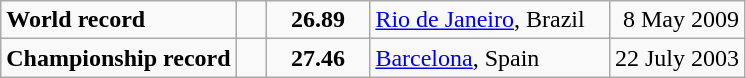<table class="wikitable">
<tr>
<td><strong>World record</strong></td>
<td style="padding-right:1em"></td>
<td style="text-align:center;padding-left:1em; padding-right:1em;"><strong>26.89</strong></td>
<td style="padding-right:1em"><a href='#'>Rio de Janeiro</a>, Brazil</td>
<td align=right>8 May 2009</td>
</tr>
<tr>
<td><strong>Championship record</strong></td>
<td style="padding-right:1em"></td>
<td style="text-align:center;padding-left:1em; padding-right:1em;"><strong>27.46</strong></td>
<td style="padding-right:1em"><a href='#'>Barcelona</a>, Spain</td>
<td align=right>22 July 2003</td>
</tr>
</table>
